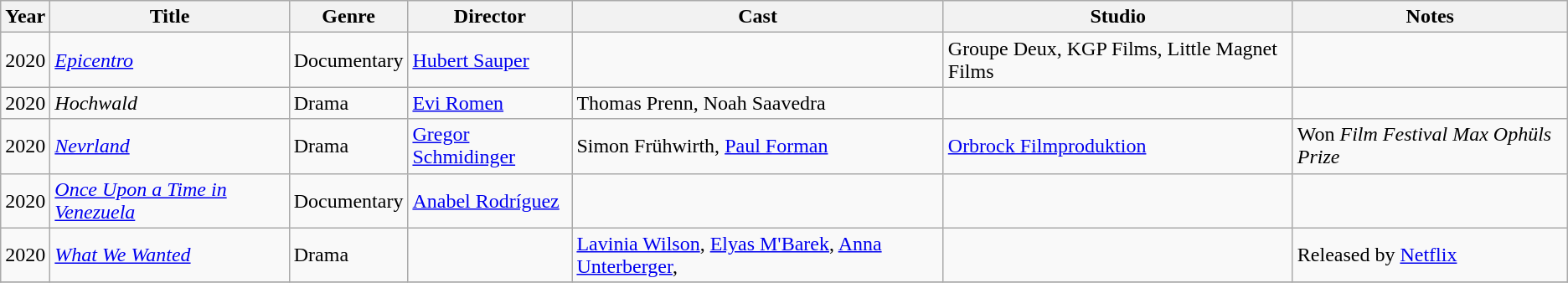<table class="wikitable">
<tr>
<th>Year</th>
<th>Title</th>
<th>Genre</th>
<th>Director</th>
<th>Cast</th>
<th>Studio</th>
<th>Notes</th>
</tr>
<tr>
<td>2020</td>
<td><em><a href='#'>Epicentro</a></em></td>
<td>Documentary</td>
<td><a href='#'>Hubert Sauper</a></td>
<td></td>
<td>Groupe Deux, KGP Films, Little Magnet Films</td>
<td></td>
</tr>
<tr>
<td>2020</td>
<td><em>Hochwald</em></td>
<td>Drama</td>
<td><a href='#'>Evi Romen</a></td>
<td>Thomas Prenn, Noah Saavedra</td>
<td></td>
<td></td>
</tr>
<tr>
<td>2020</td>
<td><em><a href='#'>Nevrland</a></em></td>
<td>Drama</td>
<td><a href='#'>Gregor Schmidinger</a></td>
<td>Simon Frühwirth, <a href='#'>Paul Forman</a></td>
<td><a href='#'>Orbrock Filmproduktion</a></td>
<td>Won <em>Film Festival Max Ophüls Prize</em></td>
</tr>
<tr>
<td>2020</td>
<td><em><a href='#'>Once Upon a Time in Venezuela</a></em></td>
<td>Documentary</td>
<td><a href='#'>Anabel Rodríguez</a></td>
<td></td>
<td></td>
<td></td>
</tr>
<tr>
<td>2020</td>
<td><em><a href='#'>What We Wanted</a></em></td>
<td>Drama</td>
<td></td>
<td><a href='#'>Lavinia Wilson</a>, <a href='#'>Elyas M'Barek</a>, <a href='#'>Anna Unterberger</a>, </td>
<td></td>
<td>Released by <a href='#'>Netflix</a></td>
</tr>
<tr>
</tr>
</table>
